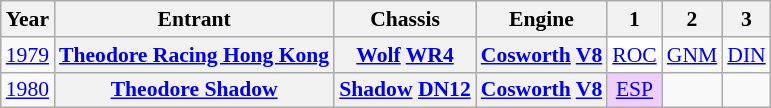<table class="wikitable" style="text-align:center; font-size:90%">
<tr>
<th>Year</th>
<th>Entrant</th>
<th>Chassis</th>
<th>Engine</th>
<th>1</th>
<th>2</th>
<th>3</th>
</tr>
<tr>
<td><a href='#'>1979</a></td>
<th><a href='#'>Theodore Racing Hong Kong</a></th>
<th><a href='#'>Wolf</a>  <a href='#'>WR4</a></th>
<th><a href='#'>Cosworth</a> <a href='#'>V8</a></th>
<td style="background:#FFFFFF;"><a href='#'>ROC</a><br></td>
<td><a href='#'>GNM</a></td>
<td><a href='#'>DIN</a></td>
</tr>
<tr>
<td><a href='#'>1980</a></td>
<th><a href='#'>Theodore Shadow</a></th>
<th><a href='#'>Shadow</a>  <a href='#'>DN12</a></th>
<th><a href='#'>Cosworth</a> <a href='#'>V8</a></th>
<td style="background:#EFCFFF;"><a href='#'>ESP</a><br></td>
<td></td>
<td></td>
</tr>
</table>
